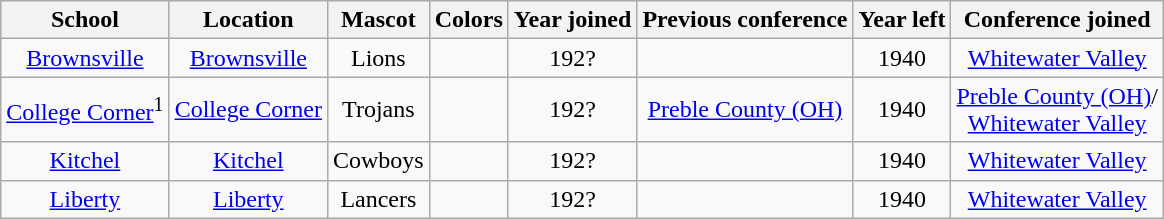<table class="wikitable" style="text-align:center;">
<tr>
<th>School</th>
<th>Location</th>
<th>Mascot</th>
<th>Colors</th>
<th>Year joined</th>
<th>Previous conference</th>
<th>Year left</th>
<th>Conference joined</th>
</tr>
<tr>
<td><a href='#'>Brownsville</a></td>
<td><a href='#'>Brownsville</a></td>
<td>Lions</td>
<td>  </td>
<td>192?</td>
<td></td>
<td>1940</td>
<td><a href='#'>Whitewater Valley</a></td>
</tr>
<tr>
<td><a href='#'>College Corner</a><sup>1</sup></td>
<td><a href='#'>College Corner</a></td>
<td>Trojans</td>
<td>  </td>
<td>192?</td>
<td><a href='#'>Preble County (OH)</a></td>
<td>1940</td>
<td><a href='#'>Preble County (OH)</a>/<br><a href='#'>Whitewater Valley</a></td>
</tr>
<tr>
<td><a href='#'>Kitchel</a></td>
<td><a href='#'>Kitchel</a></td>
<td>Cowboys</td>
<td>  </td>
<td>192?</td>
<td></td>
<td>1940</td>
<td><a href='#'>Whitewater Valley</a></td>
</tr>
<tr>
<td><a href='#'>Liberty</a></td>
<td><a href='#'>Liberty</a></td>
<td>Lancers</td>
<td> </td>
<td>192?</td>
<td></td>
<td>1940</td>
<td><a href='#'>Whitewater Valley</a></td>
</tr>
</table>
